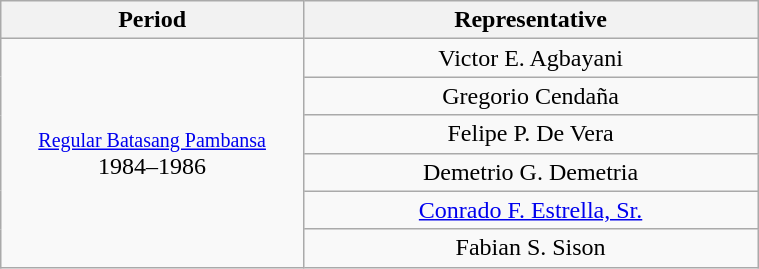<table class="wikitable" style="text-align:center; width:40%;">
<tr>
<th width="40%">Period</th>
<th>Representative</th>
</tr>
<tr>
<td rowspan="6"><small><a href='#'>Regular Batasang Pambansa</a></small><br>1984–1986</td>
<td>Victor E. Agbayani</td>
</tr>
<tr>
<td>Gregorio Cendaña</td>
</tr>
<tr>
<td>Felipe P. De Vera</td>
</tr>
<tr>
<td>Demetrio G. Demetria</td>
</tr>
<tr>
<td><a href='#'>Conrado F. Estrella, Sr.</a></td>
</tr>
<tr>
<td>Fabian S. Sison</td>
</tr>
</table>
